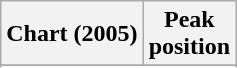<table class="wikitable sortable">
<tr>
<th>Chart (2005)</th>
<th>Peak<br>position</th>
</tr>
<tr>
</tr>
<tr>
</tr>
<tr>
</tr>
</table>
